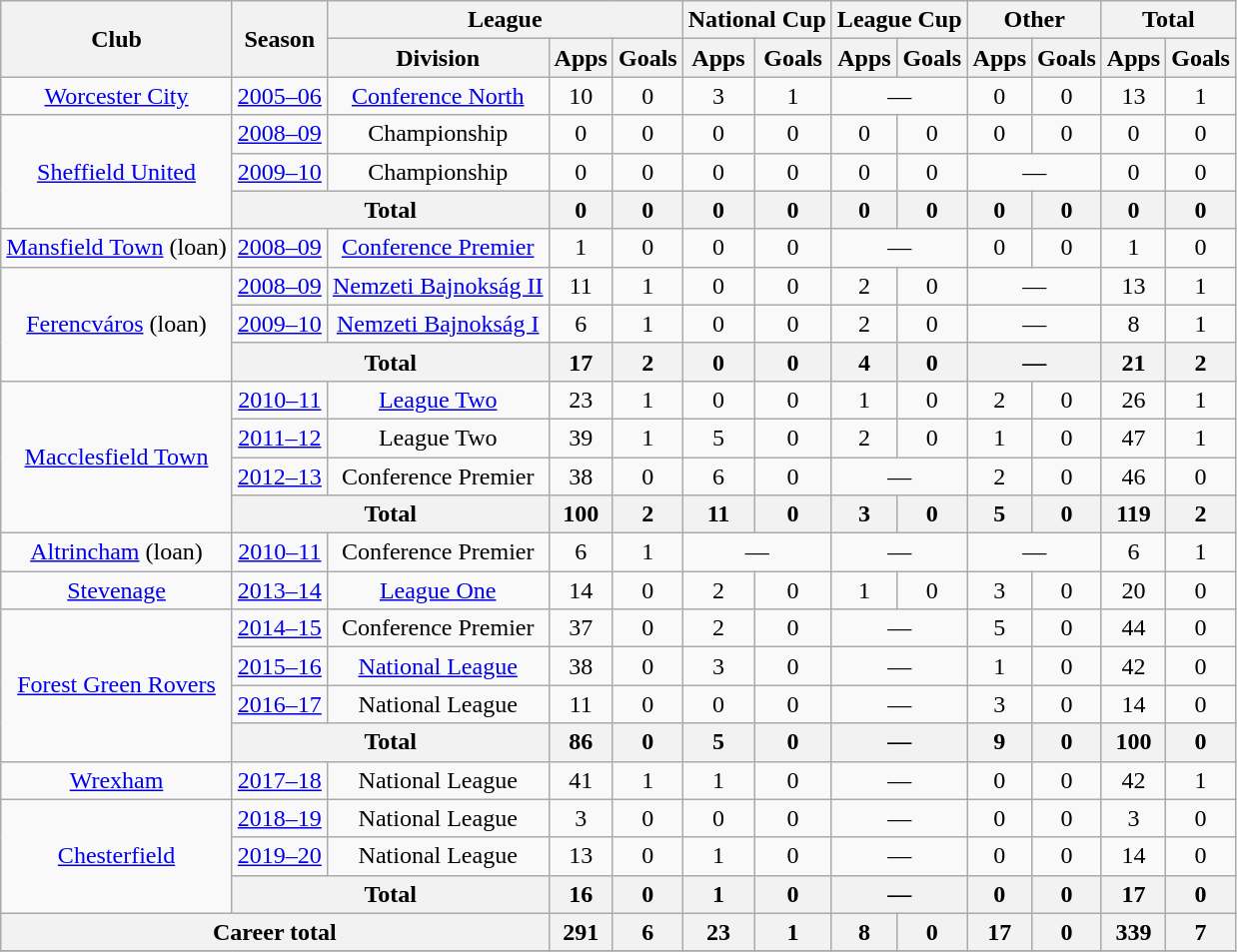<table class="wikitable" style="text-align:center">
<tr>
<th rowspan="2">Club</th>
<th rowspan="2">Season</th>
<th colspan="3">League</th>
<th colspan="2">National Cup</th>
<th colspan="2">League Cup</th>
<th colspan="2">Other</th>
<th colspan="2">Total</th>
</tr>
<tr>
<th>Division</th>
<th>Apps</th>
<th>Goals</th>
<th>Apps</th>
<th>Goals</th>
<th>Apps</th>
<th>Goals</th>
<th>Apps</th>
<th>Goals</th>
<th>Apps</th>
<th>Goals</th>
</tr>
<tr>
<td><a href='#'>Worcester City</a></td>
<td align="center"><a href='#'>2005–06</a></td>
<td><a href='#'>Conference North</a></td>
<td>10</td>
<td>0</td>
<td>3</td>
<td>1</td>
<td colspan="2">—</td>
<td>0</td>
<td>0</td>
<td>13</td>
<td>1</td>
</tr>
<tr>
<td rowspan="3"><a href='#'>Sheffield United</a></td>
<td align="center"><a href='#'>2008–09</a></td>
<td>Championship</td>
<td>0</td>
<td>0</td>
<td>0</td>
<td>0</td>
<td>0</td>
<td>0</td>
<td>0</td>
<td>0</td>
<td>0</td>
<td>0</td>
</tr>
<tr>
<td align="center"><a href='#'>2009–10</a></td>
<td>Championship</td>
<td>0</td>
<td>0</td>
<td>0</td>
<td>0</td>
<td>0</td>
<td>0</td>
<td colspan="2">—</td>
<td>0</td>
<td>0</td>
</tr>
<tr>
<th colspan="2">Total</th>
<th>0</th>
<th>0</th>
<th>0</th>
<th>0</th>
<th>0</th>
<th>0</th>
<th>0</th>
<th>0</th>
<th>0</th>
<th>0</th>
</tr>
<tr>
<td><a href='#'>Mansfield Town</a> (loan)</td>
<td align="center"><a href='#'>2008–09</a></td>
<td><a href='#'>Conference Premier</a></td>
<td>1</td>
<td>0</td>
<td>0</td>
<td>0</td>
<td colspan=2>—</td>
<td>0</td>
<td>0</td>
<td>1</td>
<td>0</td>
</tr>
<tr>
<td rowspan="3"><a href='#'>Ferencváros</a> (loan)</td>
<td align="center"><a href='#'>2008–09</a></td>
<td><a href='#'>Nemzeti Bajnokság II</a></td>
<td>11</td>
<td>1</td>
<td>0</td>
<td>0</td>
<td>2</td>
<td>0</td>
<td colspan="2">—</td>
<td>13</td>
<td>1</td>
</tr>
<tr>
<td><a href='#'>2009–10</a></td>
<td><a href='#'>Nemzeti Bajnokság I</a></td>
<td>6</td>
<td>1</td>
<td>0</td>
<td>0</td>
<td>2</td>
<td>0</td>
<td colspan="2">—</td>
<td>8</td>
<td>1</td>
</tr>
<tr>
<th colspan="2">Total</th>
<th>17</th>
<th>2</th>
<th>0</th>
<th>0</th>
<th>4</th>
<th>0</th>
<th colspan="2">—</th>
<th>21</th>
<th>2</th>
</tr>
<tr>
<td rowspan=4><a href='#'>Macclesfield Town</a></td>
<td align="center"><a href='#'>2010–11</a></td>
<td><a href='#'>League Two</a></td>
<td>23</td>
<td>1</td>
<td>0</td>
<td>0</td>
<td>1</td>
<td>0</td>
<td>2</td>
<td>0</td>
<td>26</td>
<td>1</td>
</tr>
<tr>
<td align="center"><a href='#'>2011–12</a></td>
<td>League Two</td>
<td>39</td>
<td>1</td>
<td>5</td>
<td>0</td>
<td>2</td>
<td>0</td>
<td>1</td>
<td>0</td>
<td>47</td>
<td>1</td>
</tr>
<tr>
<td align="center"><a href='#'>2012–13</a></td>
<td>Conference Premier</td>
<td>38</td>
<td>0</td>
<td>6</td>
<td>0</td>
<td colspan=2>—</td>
<td>2</td>
<td>0</td>
<td>46</td>
<td>0</td>
</tr>
<tr>
<th colspan=2>Total</th>
<th>100</th>
<th>2</th>
<th>11</th>
<th>0</th>
<th>3</th>
<th>0</th>
<th>5</th>
<th>0</th>
<th>119</th>
<th>2</th>
</tr>
<tr>
<td><a href='#'>Altrincham</a> (loan)</td>
<td align="center"><a href='#'>2010–11</a></td>
<td>Conference Premier</td>
<td>6</td>
<td>1</td>
<td colspan="2">—</td>
<td colspan="2">—</td>
<td colspan="2">—</td>
<td>6</td>
<td>1</td>
</tr>
<tr>
<td><a href='#'>Stevenage</a></td>
<td align="center"><a href='#'>2013–14</a></td>
<td><a href='#'>League One</a></td>
<td>14</td>
<td>0</td>
<td>2</td>
<td>0</td>
<td>1</td>
<td>0</td>
<td>3</td>
<td>0</td>
<td>20</td>
<td>0</td>
</tr>
<tr>
<td rowspan=4><a href='#'>Forest Green Rovers</a></td>
<td><a href='#'>2014–15</a></td>
<td>Conference Premier</td>
<td>37</td>
<td>0</td>
<td>2</td>
<td>0</td>
<td colspan=2>—</td>
<td>5</td>
<td>0</td>
<td>44</td>
<td>0</td>
</tr>
<tr>
<td><a href='#'>2015–16</a></td>
<td><a href='#'>National League</a></td>
<td>38</td>
<td>0</td>
<td>3</td>
<td>0</td>
<td colspan=2>—</td>
<td>1</td>
<td>0</td>
<td>42</td>
<td>0</td>
</tr>
<tr>
<td><a href='#'>2016–17</a></td>
<td>National League</td>
<td>11</td>
<td>0</td>
<td>0</td>
<td>0</td>
<td colspan=2>—</td>
<td>3</td>
<td>0</td>
<td>14</td>
<td>0</td>
</tr>
<tr>
<th colspan=2>Total</th>
<th>86</th>
<th>0</th>
<th>5</th>
<th>0</th>
<th colspan=2>—</th>
<th>9</th>
<th>0</th>
<th>100</th>
<th>0</th>
</tr>
<tr>
<td><a href='#'>Wrexham</a></td>
<td><a href='#'>2017–18</a></td>
<td>National League</td>
<td>41</td>
<td>1</td>
<td>1</td>
<td>0</td>
<td colspan=2>—</td>
<td>0</td>
<td>0</td>
<td>42</td>
<td>1</td>
</tr>
<tr>
<td rowspan="3"><a href='#'>Chesterfield</a></td>
<td><a href='#'>2018–19</a></td>
<td>National League</td>
<td>3</td>
<td>0</td>
<td>0</td>
<td>0</td>
<td colspan=2>—</td>
<td>0</td>
<td>0</td>
<td>3</td>
<td>0</td>
</tr>
<tr>
<td><a href='#'>2019–20</a></td>
<td>National League</td>
<td>13</td>
<td>0</td>
<td>1</td>
<td>0</td>
<td colspan=2>—</td>
<td>0</td>
<td>0</td>
<td>14</td>
<td>0</td>
</tr>
<tr>
<th colspan="2">Total</th>
<th>16</th>
<th>0</th>
<th>1</th>
<th>0</th>
<th colspan="2">—</th>
<th>0</th>
<th>0</th>
<th>17</th>
<th>0</th>
</tr>
<tr>
<th colspan="3">Career total</th>
<th>291</th>
<th>6</th>
<th>23</th>
<th>1</th>
<th>8</th>
<th>0</th>
<th>17</th>
<th>0</th>
<th>339</th>
<th>7</th>
</tr>
<tr>
</tr>
</table>
